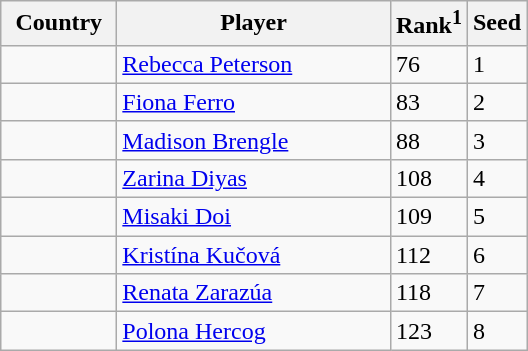<table class="sortable wikitable">
<tr>
<th width="70">Country</th>
<th width="175">Player</th>
<th>Rank<sup>1</sup></th>
<th>Seed</th>
</tr>
<tr>
<td></td>
<td><a href='#'>Rebecca Peterson</a></td>
<td>76</td>
<td>1</td>
</tr>
<tr>
<td></td>
<td><a href='#'>Fiona Ferro</a></td>
<td>83</td>
<td>2</td>
</tr>
<tr>
<td></td>
<td><a href='#'>Madison Brengle</a></td>
<td>88</td>
<td>3</td>
</tr>
<tr>
<td></td>
<td><a href='#'>Zarina Diyas</a></td>
<td>108</td>
<td>4</td>
</tr>
<tr>
<td></td>
<td><a href='#'>Misaki Doi</a></td>
<td>109</td>
<td>5</td>
</tr>
<tr>
<td></td>
<td><a href='#'>Kristína Kučová</a></td>
<td>112</td>
<td>6</td>
</tr>
<tr>
<td></td>
<td><a href='#'>Renata Zarazúa</a></td>
<td>118</td>
<td>7</td>
</tr>
<tr>
<td></td>
<td><a href='#'>Polona Hercog</a></td>
<td>123</td>
<td>8</td>
</tr>
</table>
